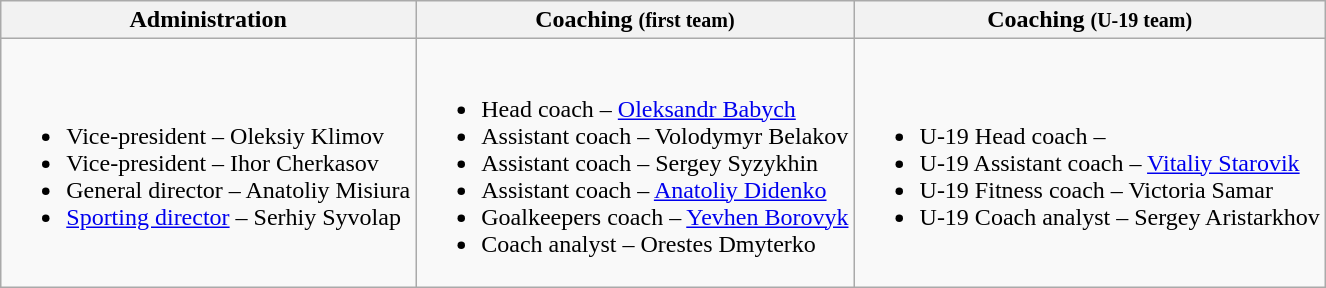<table class="wikitable">
<tr>
<th>Administration</th>
<th>Coaching <small>(first team)</small></th>
<th>Coaching <small>(U-19 team)</small></th>
</tr>
<tr>
<td><br><ul><li>Vice-president –  Oleksiy Klimov</li><li>Vice-president –  Ihor Cherkasov</li><li>General director –  Anatoliy Misiura</li><li><a href='#'>Sporting director</a> –  Serhiy Syvolap</li></ul></td>
<td><br><ul><li>Head coach –  <a href='#'>Oleksandr Babych</a></li><li>Assistant coach –  Volodymyr Belakov</li><li>Assistant coach –  Sergey Syzykhin</li><li>Assistant coach –  <a href='#'>Anatoliy Didenko</a></li><li>Goalkeepers coach –  <a href='#'>Yevhen Borovyk</a></li><li>Coach analyst –  Orestes Dmyterko</li></ul></td>
<td><br><ul><li>U-19 Head coach –  </li><li>U-19 Assistant coach –  <a href='#'>Vitaliy Starovik</a></li><li>U-19 Fitness coach –  Victoria Samar</li><li>U-19 Coach analyst –  Sergey Aristarkhov</li></ul></td>
</tr>
</table>
